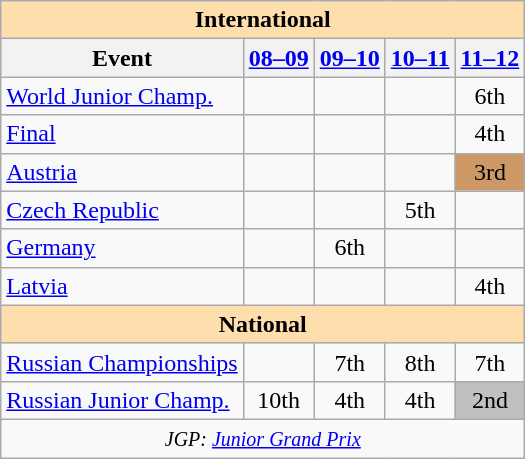<table class="wikitable" style="text-align:center">
<tr>
<th style="background-color: #ffdead; " colspan=5 align=center>International</th>
</tr>
<tr>
<th>Event</th>
<th><a href='#'>08–09</a></th>
<th><a href='#'>09–10</a></th>
<th><a href='#'>10–11</a></th>
<th><a href='#'>11–12</a></th>
</tr>
<tr>
<td align=left><a href='#'>World Junior Champ.</a></td>
<td></td>
<td></td>
<td></td>
<td>6th</td>
</tr>
<tr>
<td align=left> <a href='#'>Final</a></td>
<td></td>
<td></td>
<td></td>
<td>4th</td>
</tr>
<tr>
<td align=left> <a href='#'>Austria</a></td>
<td></td>
<td></td>
<td></td>
<td bgcolor=cc9966>3rd</td>
</tr>
<tr>
<td align=left> <a href='#'>Czech Republic</a></td>
<td></td>
<td></td>
<td>5th</td>
<td></td>
</tr>
<tr>
<td align=left> <a href='#'>Germany</a></td>
<td></td>
<td>6th</td>
<td></td>
<td></td>
</tr>
<tr>
<td align=left> <a href='#'>Latvia</a></td>
<td></td>
<td></td>
<td></td>
<td>4th</td>
</tr>
<tr>
<th style="background-color: #ffdead; " colspan=5 align=center>National</th>
</tr>
<tr>
<td align=left><a href='#'>Russian Championships</a></td>
<td></td>
<td>7th</td>
<td>8th</td>
<td>7th</td>
</tr>
<tr>
<td align=left><a href='#'>Russian Junior Champ.</a></td>
<td>10th</td>
<td>4th</td>
<td>4th</td>
<td bgcolor=silver>2nd</td>
</tr>
<tr>
<td colspan=5 align=center><small> <em>JGP: <a href='#'>Junior Grand Prix</a></em> </small></td>
</tr>
</table>
